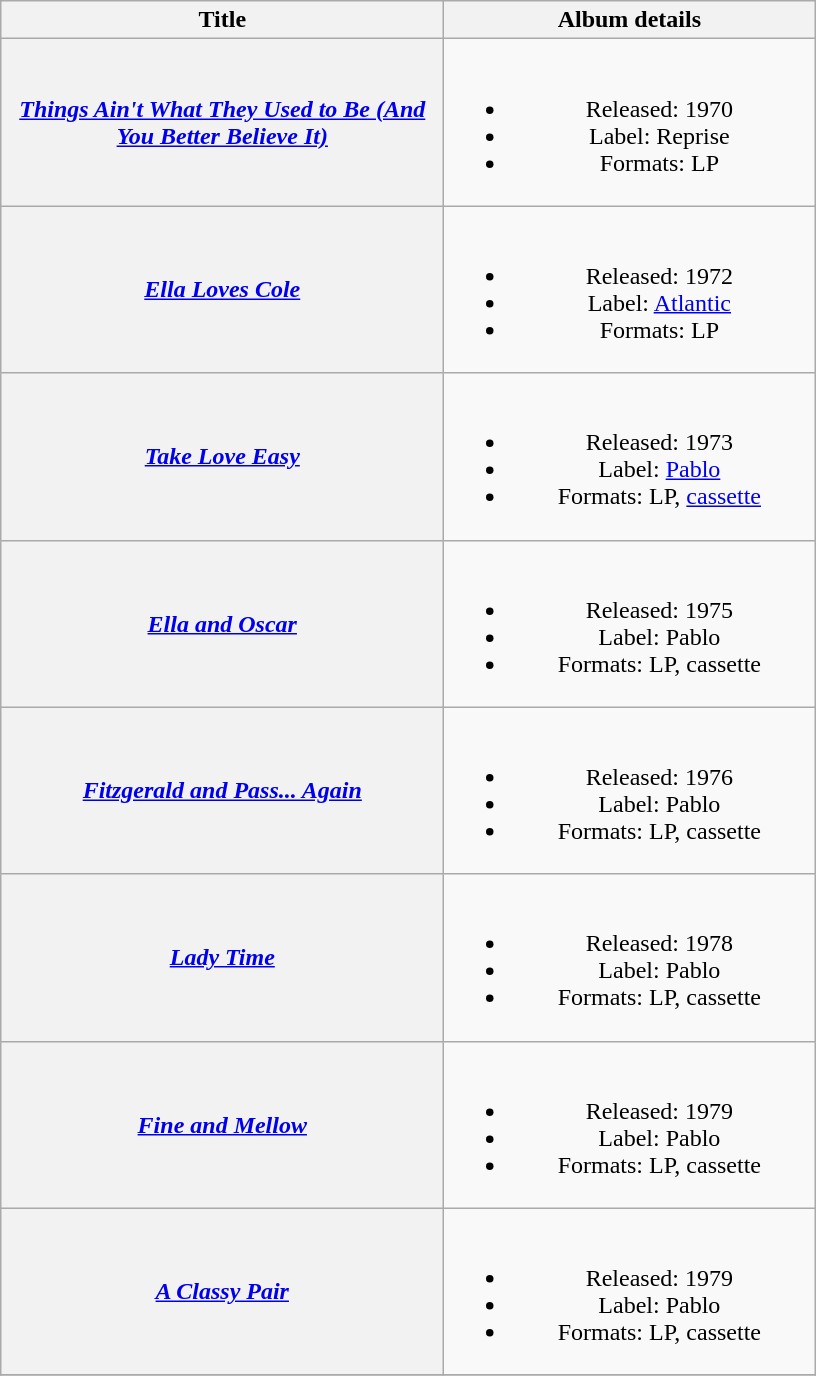<table class="wikitable plainrowheaders" style="text-align:center;">
<tr>
<th scope="col" style="width:18em;">Title</th>
<th scope="col" style="width:15em;">Album details</th>
</tr>
<tr>
<th scope="row"><em><a href='#'>Things Ain't What They Used to Be (And You Better Believe It)</a></em></th>
<td><br><ul><li>Released: 1970</li><li>Label: Reprise</li><li>Formats: LP</li></ul></td>
</tr>
<tr>
<th scope="row"><em><a href='#'>Ella Loves Cole</a></em></th>
<td><br><ul><li>Released: 1972</li><li>Label: <a href='#'>Atlantic</a></li><li>Formats: LP</li></ul></td>
</tr>
<tr>
<th scope="row"><em><a href='#'>Take Love Easy</a></em><br></th>
<td><br><ul><li>Released: 1973</li><li>Label: <a href='#'>Pablo</a></li><li>Formats: LP, <a href='#'>cassette</a></li></ul></td>
</tr>
<tr>
<th scope="row"><em><a href='#'>Ella and Oscar</a></em><br></th>
<td><br><ul><li>Released: 1975</li><li>Label: Pablo</li><li>Formats: LP, cassette</li></ul></td>
</tr>
<tr>
<th scope="row"><em><a href='#'>Fitzgerald and Pass... Again</a></em><br></th>
<td><br><ul><li>Released: 1976</li><li>Label: Pablo</li><li>Formats: LP, cassette</li></ul></td>
</tr>
<tr>
<th scope="row"><em><a href='#'>Lady Time</a></em></th>
<td><br><ul><li>Released: 1978</li><li>Label: Pablo</li><li>Formats: LP, cassette</li></ul></td>
</tr>
<tr>
<th scope="row"><em><a href='#'>Fine and Mellow</a></em></th>
<td><br><ul><li>Released: 1979</li><li>Label: Pablo</li><li>Formats: LP, cassette</li></ul></td>
</tr>
<tr>
<th scope="row"><em><a href='#'>A Classy Pair</a></em><br></th>
<td><br><ul><li>Released: 1979</li><li>Label: Pablo</li><li>Formats: LP, cassette</li></ul></td>
</tr>
<tr>
</tr>
</table>
